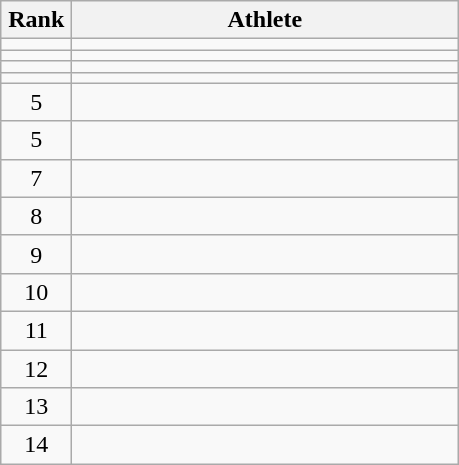<table class="wikitable" style="text-align: center;">
<tr>
<th width=40>Rank</th>
<th width=250>Athlete</th>
</tr>
<tr>
<td></td>
<td align="left"></td>
</tr>
<tr>
<td></td>
<td align="left"></td>
</tr>
<tr>
<td></td>
<td align="left"></td>
</tr>
<tr>
<td></td>
<td align="left"></td>
</tr>
<tr>
<td>5</td>
<td align="left"></td>
</tr>
<tr>
<td>5</td>
<td align="left"></td>
</tr>
<tr>
<td>7</td>
<td align="left"></td>
</tr>
<tr>
<td>8</td>
<td align="left"></td>
</tr>
<tr>
<td>9</td>
<td align="left"></td>
</tr>
<tr>
<td>10</td>
<td align="left"></td>
</tr>
<tr>
<td>11</td>
<td align="left"></td>
</tr>
<tr>
<td>12</td>
<td align="left"></td>
</tr>
<tr>
<td>13</td>
<td align="left"></td>
</tr>
<tr>
<td>14</td>
<td align="left"></td>
</tr>
</table>
